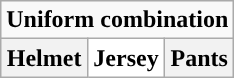<table class="wikitable">
<tr>
<td align="center" Colspan="3"><strong>Uniform combination</strong></td>
</tr>
<tr align="center">
<th>Helmet</th>
<th style="background:#FFFFFF;">Jersey</th>
<th>Pants</th>
</tr>
</table>
